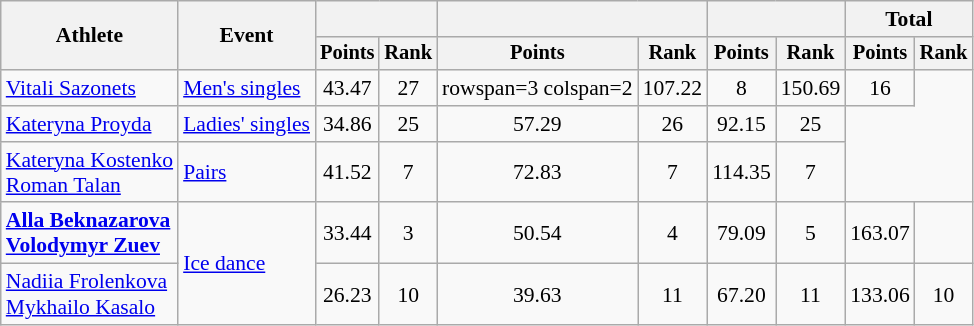<table class=wikitable style=font-size:90%;text-align:center>
<tr>
<th rowspan="2">Athlete</th>
<th rowspan="2">Event</th>
<th colspan="2"></th>
<th colspan="2"></th>
<th colspan="2"></th>
<th colspan="2">Total</th>
</tr>
<tr style="font-size:95%">
<th>Points</th>
<th>Rank</th>
<th>Points</th>
<th>Rank</th>
<th>Points</th>
<th>Rank</th>
<th>Points</th>
<th>Rank</th>
</tr>
<tr>
<td align=left><a href='#'>Vitali Sazonets</a></td>
<td align=left><a href='#'>Men's singles</a></td>
<td>43.47</td>
<td>27</td>
<td>rowspan=3 colspan=2 </td>
<td>107.22</td>
<td>8</td>
<td>150.69</td>
<td>16</td>
</tr>
<tr>
<td align=left><a href='#'>Kateryna Proyda</a></td>
<td align=left><a href='#'>Ladies' singles</a></td>
<td>34.86</td>
<td>25</td>
<td>57.29</td>
<td>26</td>
<td>92.15</td>
<td>25</td>
</tr>
<tr>
<td align=left><a href='#'>Kateryna Kostenko</a><br><a href='#'>Roman Talan</a></td>
<td align=left><a href='#'>Pairs</a></td>
<td>41.52</td>
<td>7</td>
<td>72.83</td>
<td>7</td>
<td>114.35</td>
<td>7</td>
</tr>
<tr>
<td align=left><strong><a href='#'>Alla Beknazarova</a><br><a href='#'>Volodymyr Zuev</a></strong></td>
<td align=left rowspan=2><a href='#'>Ice dance</a></td>
<td>33.44</td>
<td>3</td>
<td>50.54</td>
<td>4</td>
<td>79.09</td>
<td>5</td>
<td>163.07</td>
<td></td>
</tr>
<tr>
<td align=left><a href='#'>Nadiia Frolenkova</a><br><a href='#'>Mykhailo Kasalo</a></td>
<td>26.23</td>
<td>10</td>
<td>39.63</td>
<td>11</td>
<td>67.20</td>
<td>11</td>
<td>133.06</td>
<td>10</td>
</tr>
</table>
